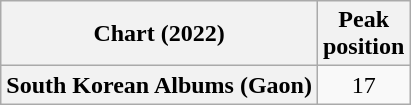<table class="wikitable plainrowheaders" style="text-align:center">
<tr>
<th scope="col">Chart (2022)</th>
<th scope="col">Peak<br>position</th>
</tr>
<tr>
<th scope="row">South Korean Albums (Gaon)</th>
<td>17</td>
</tr>
</table>
